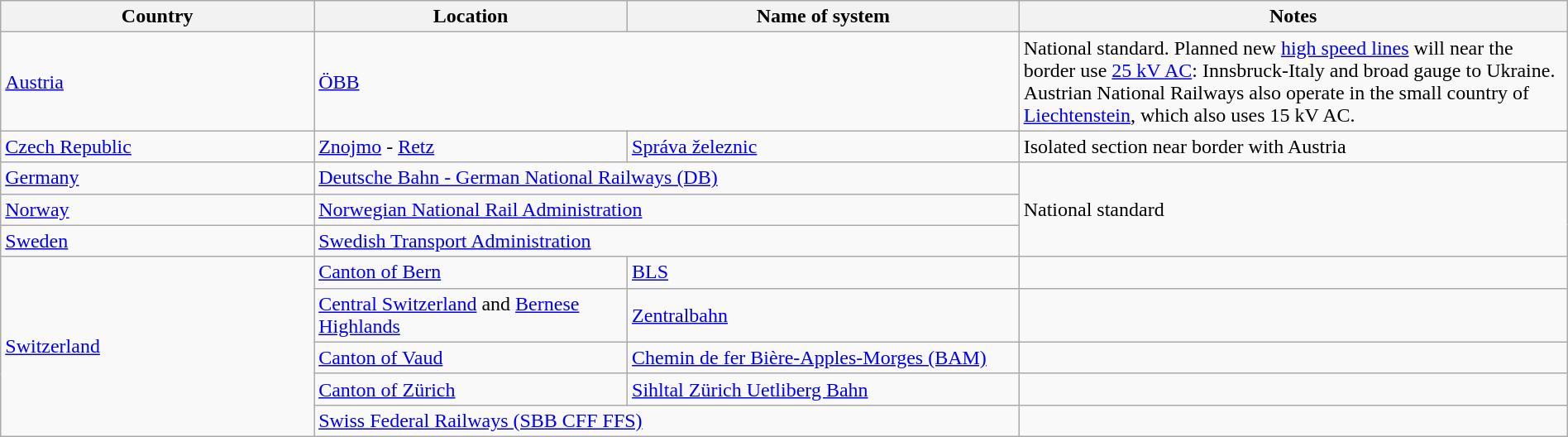<table class="wikitable" style="width:100%">
<tr>
<th style="width:20%">Country</th>
<th style="width:20%">Location</th>
<th style="width:25%">Name of system</th>
<th style="width:35%">Notes</th>
</tr>
<tr>
<td><a href='#'>Austria</a></td>
<td colspan="2"><a href='#'>ÖBB</a></td>
<td>National standard. Planned new <a href='#'>high speed lines</a> will near the border use <a href='#'>25 kV AC</a>: Innsbruck-Italy and broad gauge to Ukraine. Austrian National Railways also operate in the small country of <a href='#'>Liechtenstein</a>, which also uses 15 kV AC.</td>
</tr>
<tr>
<td><a href='#'>Czech Republic</a></td>
<td><a href='#'>Znojmo</a> - <a href='#'>Retz</a></td>
<td><a href='#'>Správa železnic</a></td>
<td>Isolated section near border with Austria</td>
</tr>
<tr>
<td><a href='#'>Germany</a></td>
<td colspan="2"><a href='#'>Deutsche Bahn - German National Railways (DB)</a></td>
<td rowspan="3">National standard</td>
</tr>
<tr>
<td><a href='#'>Norway</a></td>
<td colspan="2"><a href='#'>Norwegian National Rail Administration</a></td>
</tr>
<tr>
<td><a href='#'>Sweden</a></td>
<td colspan="2"><a href='#'>Swedish Transport Administration</a></td>
</tr>
<tr>
<td rowspan="5"><a href='#'>Switzerland</a></td>
<td><a href='#'>Canton of Bern</a></td>
<td><a href='#'>BLS</a></td>
<td></td>
</tr>
<tr>
<td><a href='#'>Central Switzerland</a> and <a href='#'>Bernese Highlands</a></td>
<td><a href='#'>Zentralbahn</a></td>
<td></td>
</tr>
<tr>
<td><a href='#'>Canton of Vaud</a></td>
<td><a href='#'>Chemin de fer Bière-Apples-Morges (BAM)</a></td>
<td></td>
</tr>
<tr>
<td><a href='#'>Canton of Zürich</a></td>
<td><a href='#'>Sihltal Zürich Uetliberg Bahn</a></td>
<td></td>
</tr>
<tr>
<td colspan="2"><a href='#'>Swiss Federal Railways (SBB CFF FFS)</a></td>
<td></td>
</tr>
</table>
